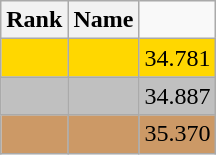<table class="wikitable">
<tr>
<th>Rank</th>
<th>Name</th>
</tr>
<tr style="background:gold;">
<td></td>
<td></td>
<td>34.781</td>
</tr>
<tr style="background:silver;">
<td></td>
<td></td>
<td>34.887</td>
</tr>
<tr style="background:#cc9966;">
<td></td>
<td></td>
<td>35.370</td>
</tr>
</table>
